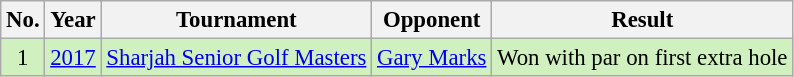<table class="wikitable" style="font-size:95%;">
<tr>
<th>No.</th>
<th>Year</th>
<th>Tournament</th>
<th>Opponent</th>
<th>Result</th>
</tr>
<tr style="background:#D0F0C0;">
<td align=center>1</td>
<td><a href='#'>2017</a></td>
<td><a href='#'>Sharjah Senior Golf Masters</a></td>
<td> <a href='#'>Gary Marks</a></td>
<td>Won with par on first extra hole</td>
</tr>
</table>
